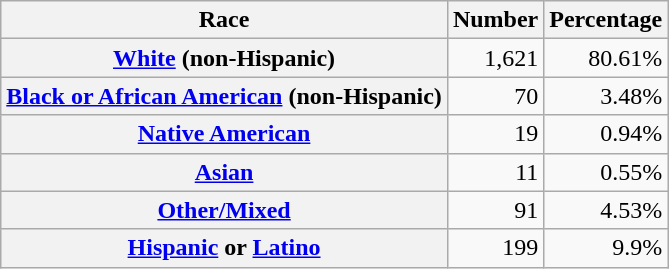<table class="wikitable" style="text-align:right">
<tr>
<th scope="col">Race</th>
<th scope="col">Number</th>
<th scope="col">Percentage</th>
</tr>
<tr>
<th scope="row"><a href='#'>White</a> (non-Hispanic)</th>
<td>1,621</td>
<td>80.61%</td>
</tr>
<tr>
<th scope="row"><a href='#'>Black or African American</a> (non-Hispanic)</th>
<td>70</td>
<td>3.48%</td>
</tr>
<tr>
<th scope="row"><a href='#'>Native American</a></th>
<td>19</td>
<td>0.94%</td>
</tr>
<tr>
<th scope="row"><a href='#'>Asian</a></th>
<td>11</td>
<td>0.55%</td>
</tr>
<tr>
<th scope="row"><a href='#'>Other/Mixed</a></th>
<td>91</td>
<td>4.53%</td>
</tr>
<tr>
<th scope="row"><a href='#'>Hispanic</a> or <a href='#'>Latino</a></th>
<td>199</td>
<td>9.9%</td>
</tr>
</table>
